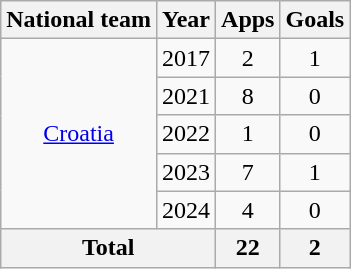<table class="wikitable" style="text-align:center">
<tr>
<th>National team</th>
<th>Year</th>
<th>Apps</th>
<th>Goals</th>
</tr>
<tr>
<td rowspan="5"><a href='#'>Croatia</a></td>
<td>2017</td>
<td>2</td>
<td>1</td>
</tr>
<tr>
<td>2021</td>
<td>8</td>
<td>0</td>
</tr>
<tr>
<td>2022</td>
<td>1</td>
<td>0</td>
</tr>
<tr>
<td>2023</td>
<td>7</td>
<td>1</td>
</tr>
<tr>
<td>2024</td>
<td>4</td>
<td>0</td>
</tr>
<tr>
<th colspan="2">Total</th>
<th>22</th>
<th>2</th>
</tr>
</table>
